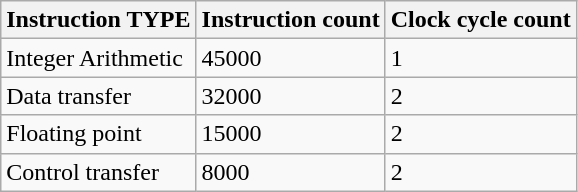<table class="wikitable">
<tr>
<th>Instruction TYPE</th>
<th>Instruction count</th>
<th>Clock cycle count</th>
</tr>
<tr>
<td>Integer Arithmetic</td>
<td>45000</td>
<td>1</td>
</tr>
<tr>
<td>Data transfer</td>
<td>32000</td>
<td>2</td>
</tr>
<tr>
<td>Floating point</td>
<td>15000</td>
<td>2</td>
</tr>
<tr>
<td>Control transfer</td>
<td>8000</td>
<td>2</td>
</tr>
</table>
